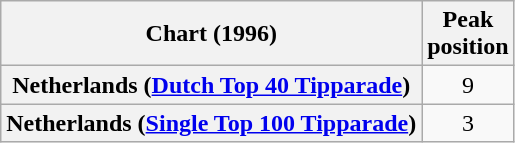<table class="wikitable plainrowheaders" style="text-align:center">
<tr>
<th>Chart (1996)</th>
<th>Peak<br>position</th>
</tr>
<tr>
<th scope="row">Netherlands (<a href='#'>Dutch Top 40 Tipparade</a>)</th>
<td>9</td>
</tr>
<tr>
<th scope="row">Netherlands (<a href='#'>Single Top 100 Tipparade</a>)</th>
<td>3</td>
</tr>
</table>
